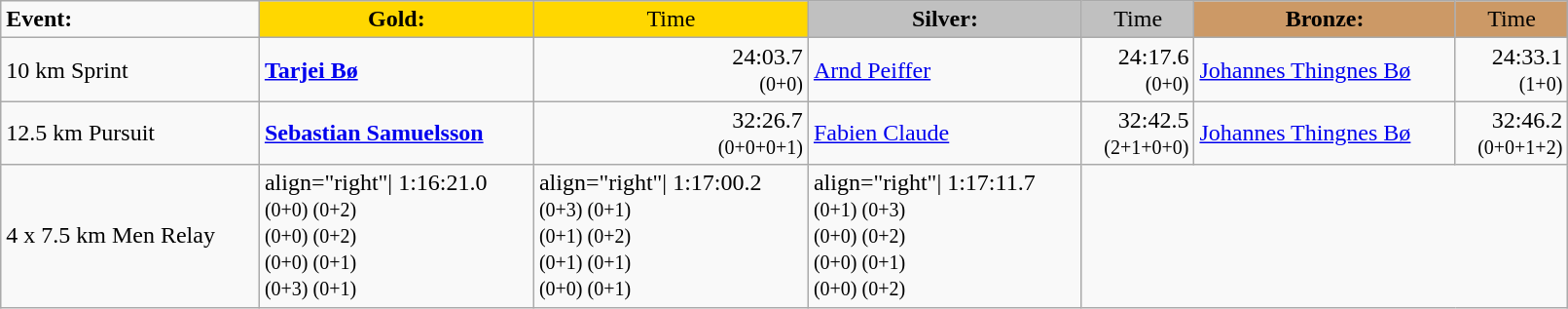<table class="wikitable" width=85%>
<tr>
<td><strong>Event:</strong></td>
<td style="text-align:center;background-color:gold;"><strong>Gold:</strong></td>
<td style="text-align:center;background-color:gold;">Time</td>
<td style="text-align:center;background-color:silver;"><strong>Silver:</strong></td>
<td style="text-align:center;background-color:silver;">Time</td>
<td style="text-align:center;background-color:#CC9966;"><strong>Bronze:</strong></td>
<td style="text-align:center;background-color:#CC9966;">Time</td>
</tr>
<tr>
<td>10 km Sprint<br></td>
<td><strong><a href='#'>Tarjei Bø</a></strong><br><small></small></td>
<td align=right>24:03.7<br><small>(0+0)</small></td>
<td><a href='#'>Arnd Peiffer</a><br><small></small></td>
<td align=right>24:17.6<br><small>(0+0)</small></td>
<td><a href='#'>Johannes Thingnes Bø</a><br><small></small></td>
<td align=right>24:33.1<br><small>(1+0)</small></td>
</tr>
<tr>
<td>12.5 km Pursuit<br></td>
<td><strong><a href='#'>Sebastian Samuelsson</a></strong><br><small></small></td>
<td align=right>32:26.7<br><small>(0+0+0+1)</small></td>
<td><a href='#'>Fabien Claude</a><br><small></small></td>
<td align=right>32:42.5<br><small>(2+1+0+0)</small></td>
<td><a href='#'>Johannes Thingnes Bø</a><br><small></small></td>
<td align=right>32:46.2<br><small>(0+0+1+2)</small></td>
</tr>
<tr>
<td>4 x 7.5 km Men Relay<br></td>
<td>align="right"| 1:16:21.0<small><br>(0+0) (0+2)<br>(0+0) (0+2)<br>(0+0) (0+1)<br>(0+3) (0+1)</small></td>
<td>align="right"| 1:17:00.2<small><br>(0+3) (0+1)<br>(0+1) (0+2)<br>(0+1) (0+1)<br>(0+0) (0+1)</small></td>
<td>align="right"| 1:17:11.7<small><br>(0+1) (0+3)<br>(0+0) (0+2)<br>(0+0) (0+1)<br>(0+0) (0+2)</small></td>
</tr>
</table>
